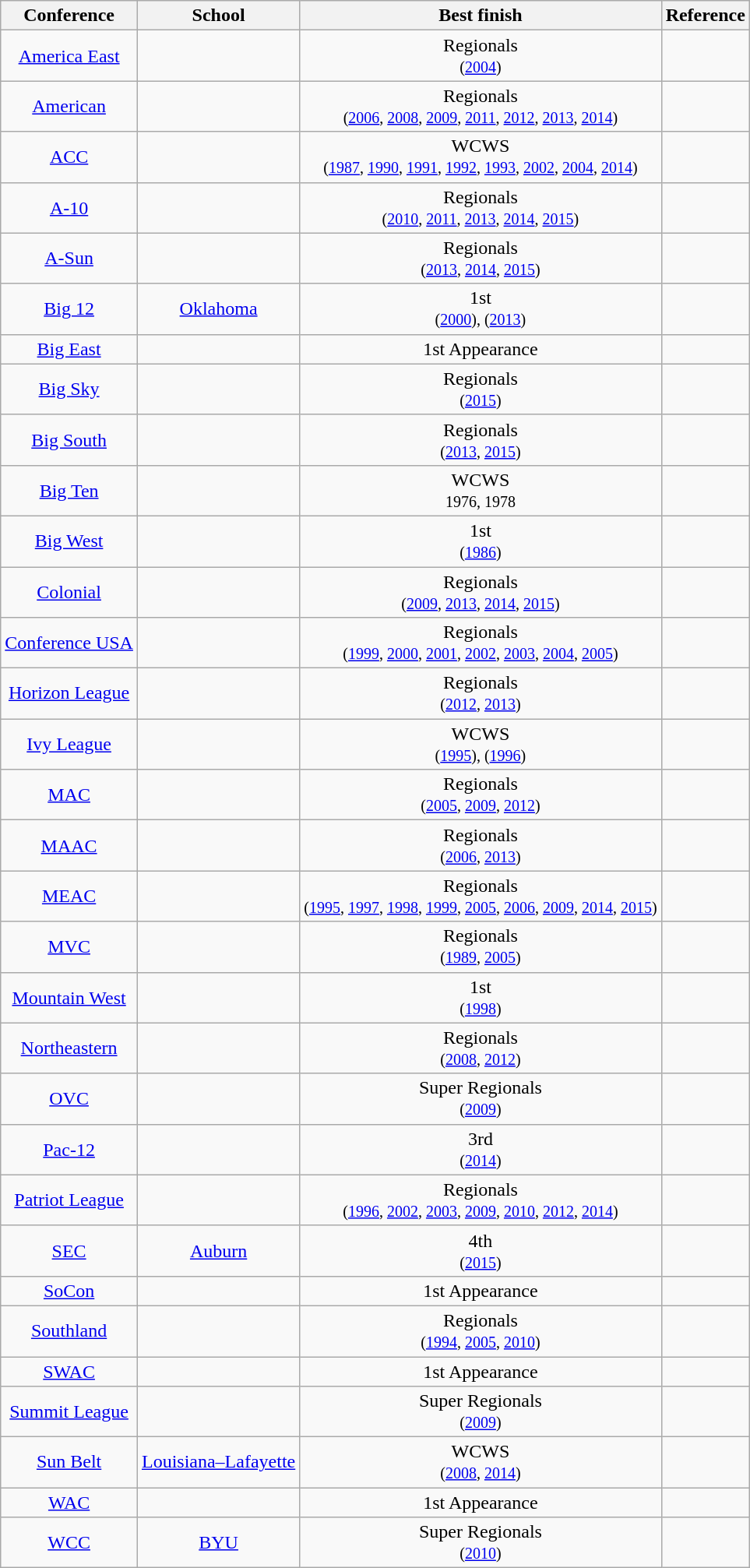<table class="wikitable">
<tr>
<th>Conference</th>
<th>School</th>
<th>Best finish</th>
<th>Reference</th>
</tr>
<tr align=center>
<td><a href='#'>America East</a></td>
<td></td>
<td>Regionals<br><small>(<a href='#'>2004</a>)</small></td>
<td></td>
</tr>
<tr align=center>
<td><a href='#'>American</a></td>
<td></td>
<td>Regionals<br><small>(<a href='#'>2006</a>, <a href='#'>2008</a>, <a href='#'>2009</a>, <a href='#'>2011</a>, <a href='#'>2012</a>, <a href='#'>2013</a>, <a href='#'>2014</a>)</small></td>
<td></td>
</tr>
<tr align=center>
<td><a href='#'>ACC</a></td>
<td></td>
<td>WCWS<br><small>(<a href='#'>1987</a>, <a href='#'>1990</a>, <a href='#'>1991</a>, <a href='#'>1992</a>, <a href='#'>1993</a>, <a href='#'>2002</a>, <a href='#'>2004</a>, <a href='#'>2014</a>)</small></td>
<td></td>
</tr>
<tr align=center>
<td><a href='#'>A-10</a></td>
<td></td>
<td>Regionals<br><small>(<a href='#'>2010</a>, <a href='#'>2011</a>, <a href='#'>2013</a>, <a href='#'>2014</a>, <a href='#'>2015</a>)</small></td>
<td></td>
</tr>
<tr align=center>
<td><a href='#'>A-Sun</a></td>
<td></td>
<td>Regionals<br><small>(<a href='#'>2013</a>, <a href='#'>2014</a>, <a href='#'>2015</a>)</small></td>
<td></td>
</tr>
<tr align=center>
<td><a href='#'>Big 12</a></td>
<td><a href='#'>Oklahoma</a></td>
<td>1st <br> <small> (<a href='#'>2000</a>), (<a href='#'>2013</a>)</small></td>
<td></td>
</tr>
<tr align=center>
<td><a href='#'>Big East</a></td>
<td></td>
<td>1st Appearance</td>
<td></td>
</tr>
<tr align=center>
<td><a href='#'>Big Sky</a></td>
<td></td>
<td>Regionals <br> <small>(<a href='#'>2015</a>)</small></td>
<td></td>
</tr>
<tr align=center>
<td><a href='#'>Big South</a></td>
<td></td>
<td>Regionals <br> <small>(<a href='#'>2013</a>, <a href='#'>2015</a>)</small></td>
<td></td>
</tr>
<tr align=center>
<td><a href='#'>Big Ten</a></td>
<td></td>
<td>WCWS <br> <small> 1976, 1978</small></td>
<td></td>
</tr>
<tr align=center>
<td><a href='#'>Big West</a></td>
<td></td>
<td>1st <br> <small> (<a href='#'>1986</a>) </small></td>
<td></td>
</tr>
<tr align=center>
<td><a href='#'>Colonial</a></td>
<td></td>
<td>Regionals <br><small>(<a href='#'>2009</a>, <a href='#'>2013</a>, <a href='#'>2014</a>, <a href='#'>2015</a>)</small></td>
<td></td>
</tr>
<tr align=center>
<td><a href='#'>Conference USA</a></td>
<td></td>
<td>Regionals <br><small>(<a href='#'>1999</a>, <a href='#'>2000</a>, <a href='#'>2001</a>, <a href='#'>2002</a>, <a href='#'>2003</a>, <a href='#'>2004</a>, <a href='#'>2005</a>)</small></td>
<td></td>
</tr>
<tr align=center>
<td><a href='#'>Horizon League</a></td>
<td></td>
<td>Regionals<br><small>(<a href='#'>2012</a>, <a href='#'>2013</a>)</small></td>
<td></td>
</tr>
<tr align=center>
<td><a href='#'>Ivy League</a></td>
<td></td>
<td>WCWS<br><small> (<a href='#'>1995</a>), (<a href='#'>1996</a>)</small></td>
<td></td>
</tr>
<tr align=center>
<td><a href='#'>MAC</a></td>
<td></td>
<td>Regionals<br><small>(<a href='#'>2005</a>, <a href='#'>2009</a>, <a href='#'>2012</a>)</small></td>
<td></td>
</tr>
<tr align=center>
<td><a href='#'>MAAC</a></td>
<td></td>
<td>Regionals<br><small>(<a href='#'>2006</a>, <a href='#'>2013</a>)</small></td>
<td></td>
</tr>
<tr align=center>
<td><a href='#'>MEAC</a></td>
<td></td>
<td>Regionals<br><small>(<a href='#'>1995</a>, <a href='#'>1997</a>, <a href='#'>1998</a>, <a href='#'>1999</a>, <a href='#'>2005</a>, <a href='#'>2006</a>, <a href='#'>2009</a>, <a href='#'>2014</a>, <a href='#'>2015</a>)</small></td>
<td></td>
</tr>
<tr align=center>
<td><a href='#'>MVC</a></td>
<td></td>
<td>Regionals<br><small>(<a href='#'>1989</a>, <a href='#'>2005</a>)</small></td>
<td></td>
</tr>
<tr align=center>
<td><a href='#'>Mountain West</a></td>
<td></td>
<td>1st <br> <small> (<a href='#'>1998</a>) </small></td>
<td></td>
</tr>
<tr align=center>
<td><a href='#'>Northeastern</a></td>
<td></td>
<td>Regionals<br><small>(<a href='#'>2008</a>, <a href='#'>2012</a>)</small></td>
<td></td>
</tr>
<tr align=center>
<td><a href='#'>OVC</a></td>
<td></td>
<td>Super Regionals <br> <small> (<a href='#'>2009</a>)</small></td>
<td></td>
</tr>
<tr align=center>
<td><a href='#'>Pac-12</a></td>
<td></td>
<td>3rd<br><small>(<a href='#'>2014</a>)</small></td>
<td></td>
</tr>
<tr align=center>
<td><a href='#'>Patriot League</a></td>
<td></td>
<td>Regionals <br><small>(<a href='#'>1996</a>, <a href='#'>2002</a>, <a href='#'>2003</a>, <a href='#'>2009</a>, <a href='#'>2010</a>, <a href='#'>2012</a>, <a href='#'>2014</a>)</small></td>
<td></td>
</tr>
<tr align=center>
<td><a href='#'>SEC</a></td>
<td><a href='#'>Auburn</a></td>
<td>4th<br><small>(<a href='#'>2015</a>)</small></td>
<td></td>
</tr>
<tr align=center>
<td><a href='#'>SoCon</a></td>
<td></td>
<td>1st Appearance</td>
<td></td>
</tr>
<tr align=center>
<td><a href='#'>Southland</a></td>
<td></td>
<td>Regionals <br><small> (<a href='#'>1994</a>, <a href='#'>2005</a>, <a href='#'>2010</a>)</small></td>
<td></td>
</tr>
<tr align=center>
<td><a href='#'>SWAC</a></td>
<td></td>
<td>1st Appearance</td>
<td></td>
</tr>
<tr align=center>
<td><a href='#'>Summit League</a></td>
<td></td>
<td>Super Regionals<br><small>(<a href='#'>2009</a>)</small></td>
<td></td>
</tr>
<tr align=center>
<td><a href='#'>Sun Belt</a></td>
<td><a href='#'>Louisiana–Lafayette</a></td>
<td>WCWS<br><small>(<a href='#'>2008</a>, <a href='#'>2014</a>)</small></td>
<td></td>
</tr>
<tr align=center>
<td><a href='#'>WAC</a></td>
<td></td>
<td>1st Appearance</td>
<td></td>
</tr>
<tr align=center>
<td><a href='#'>WCC</a></td>
<td><a href='#'>BYU</a></td>
<td>Super Regionals <br> <small> (<a href='#'>2010</a>)</small></td>
<td></td>
</tr>
</table>
